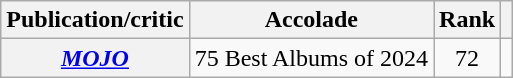<table class="wikitable sortable plainrowheaders">
<tr>
<th scope="col">Publication/critic</th>
<th scope="col">Accolade</th>
<th scope="col">Rank</th>
<th scope="col" class="unsortable"></th>
</tr>
<tr>
<th scope="row"><em><a href='#'>MOJO</a></em></th>
<td>75 Best Albums of 2024</td>
<td style="text-align: center;">72</td>
<td style="text-align: center;"></td>
</tr>
</table>
